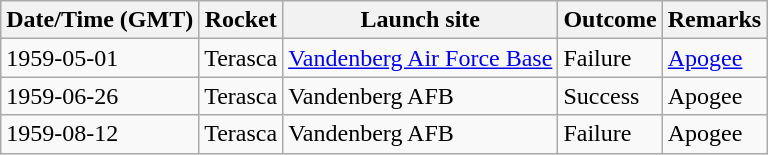<table class="wikitable" border="1">
<tr>
<th>Date/Time (GMT)</th>
<th>Rocket</th>
<th>Launch site</th>
<th>Outcome</th>
<th>Remarks</th>
</tr>
<tr>
<td>1959-05-01</td>
<td>Terasca</td>
<td><a href='#'>Vandenberg Air Force Base</a></td>
<td>Failure</td>
<td><a href='#'>Apogee</a> </td>
</tr>
<tr>
<td>1959-06-26</td>
<td>Terasca</td>
<td>Vandenberg AFB</td>
<td>Success</td>
<td>Apogee </td>
</tr>
<tr>
<td>1959-08-12</td>
<td>Terasca</td>
<td>Vandenberg AFB</td>
<td>Failure</td>
<td>Apogee </td>
</tr>
</table>
